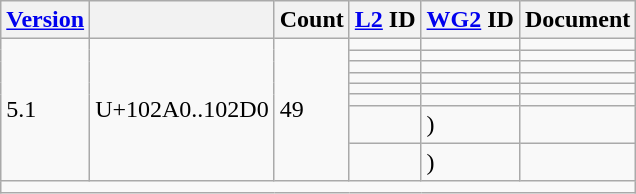<table class="wikitable sticky-header">
<tr>
<th><a href='#'>Version</a></th>
<th></th>
<th>Count</th>
<th><a href='#'>L2</a> ID</th>
<th><a href='#'>WG2</a> ID</th>
<th>Document</th>
</tr>
<tr>
<td rowspan="8">5.1</td>
<td rowspan="8">U+102A0..102D0</td>
<td rowspan="8">49</td>
<td></td>
<td></td>
<td></td>
</tr>
<tr>
<td></td>
<td></td>
<td></td>
</tr>
<tr>
<td></td>
<td></td>
<td></td>
</tr>
<tr>
<td></td>
<td></td>
<td></td>
</tr>
<tr>
<td></td>
<td></td>
<td></td>
</tr>
<tr>
<td></td>
<td></td>
<td></td>
</tr>
<tr>
<td></td>
<td> )</td>
<td></td>
</tr>
<tr>
<td></td>
<td> )</td>
<td></td>
</tr>
<tr class="sortbottom">
<td colspan="6"></td>
</tr>
</table>
